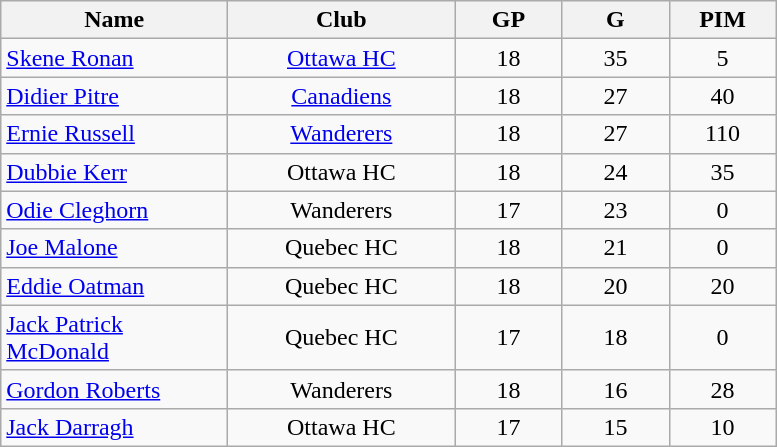<table class="wikitable" style="text-align:center;">
<tr>
<th style="width:9em">Name</th>
<th style="width:9em">Club</th>
<th style="width:4em">GP</th>
<th style="width:4em">G</th>
<th style="width:4em">PIM</th>
</tr>
<tr>
<td align="left"><a href='#'>Skene Ronan</a></td>
<td><a href='#'>Ottawa HC</a></td>
<td>18</td>
<td>35</td>
<td>5</td>
</tr>
<tr>
<td align="left"><a href='#'>Didier Pitre</a></td>
<td><a href='#'>Canadiens</a></td>
<td>18</td>
<td>27</td>
<td>40</td>
</tr>
<tr>
<td align="left"><a href='#'>Ernie Russell</a></td>
<td><a href='#'>Wanderers</a></td>
<td>18</td>
<td>27</td>
<td>110</td>
</tr>
<tr>
<td align="left"><a href='#'>Dubbie Kerr</a></td>
<td>Ottawa HC</td>
<td>18</td>
<td>24</td>
<td>35</td>
</tr>
<tr>
<td align="left"><a href='#'>Odie Cleghorn</a></td>
<td>Wanderers</td>
<td>17</td>
<td>23</td>
<td>0</td>
</tr>
<tr>
<td align="left"><a href='#'>Joe Malone</a></td>
<td>Quebec HC</td>
<td>18</td>
<td>21</td>
<td>0</td>
</tr>
<tr>
<td align="left"><a href='#'>Eddie Oatman</a></td>
<td>Quebec HC</td>
<td>18</td>
<td>20</td>
<td>20</td>
</tr>
<tr>
<td align="left"><a href='#'>Jack Patrick McDonald</a></td>
<td>Quebec HC</td>
<td>17</td>
<td>18</td>
<td>0</td>
</tr>
<tr>
<td align="left"><a href='#'>Gordon Roberts</a></td>
<td>Wanderers</td>
<td>18</td>
<td>16</td>
<td>28</td>
</tr>
<tr>
<td align="left"><a href='#'>Jack Darragh</a></td>
<td>Ottawa HC</td>
<td>17</td>
<td>15</td>
<td>10</td>
</tr>
</table>
